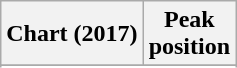<table class="wikitable sortable plainrowheaders" style="text-align:center">
<tr>
<th scope="col">Chart (2017)</th>
<th scope="col">Peak<br>position</th>
</tr>
<tr>
</tr>
<tr>
</tr>
<tr>
</tr>
<tr>
</tr>
<tr>
</tr>
<tr>
</tr>
<tr>
</tr>
</table>
